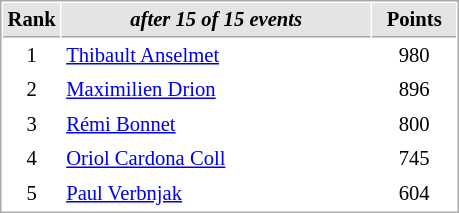<table cellspacing="1" cellpadding="3" style="border:1px solid #AAAAAA;font-size:86%">
<tr style="background-color: #E4E4E4;">
<th style="border-bottom:1px solid #AAAAAA; width: 10px;">Rank</th>
<th style="border-bottom:1px solid #AAAAAA; width: 200px;"><em>after 15 of 15 events</em></th>
<th style="border-bottom:1px solid #AAAAAA; width: 50px;">Points</th>
</tr>
<tr>
<td align=center>1</td>
<td> <a href='#'>Thibault Anselmet</a></td>
<td align=center>980</td>
</tr>
<tr>
<td align=center>2</td>
<td> <a href='#'>Maximilien Drion</a></td>
<td align=center>896</td>
</tr>
<tr>
<td align=center>3</td>
<td> <a href='#'>Rémi Bonnet</a></td>
<td align=center>800</td>
</tr>
<tr>
<td align=center>4</td>
<td> <a href='#'>Oriol Cardona Coll</a></td>
<td align=center>745</td>
</tr>
<tr>
<td align=center>5</td>
<td> <a href='#'>Paul Verbnjak</a></td>
<td align=center>604</td>
</tr>
</table>
